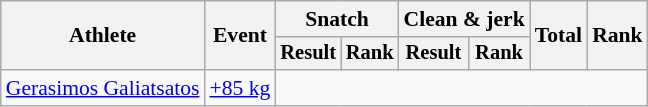<table class="wikitable" style="font-size:90%">
<tr>
<th rowspan="2">Athlete</th>
<th rowspan="2">Event</th>
<th colspan="2">Snatch</th>
<th colspan="2">Clean & jerk</th>
<th rowspan="2">Total</th>
<th rowspan="2">Rank</th>
</tr>
<tr style="font-size:95%">
<th>Result</th>
<th>Rank</th>
<th>Result</th>
<th>Rank</th>
</tr>
<tr align=center>
<td align=left><a href='#'>Gerasimos Galiatsatos</a></td>
<td align=left><a href='#'>+85 kg</a></td>
<td colspan=6></td>
</tr>
</table>
